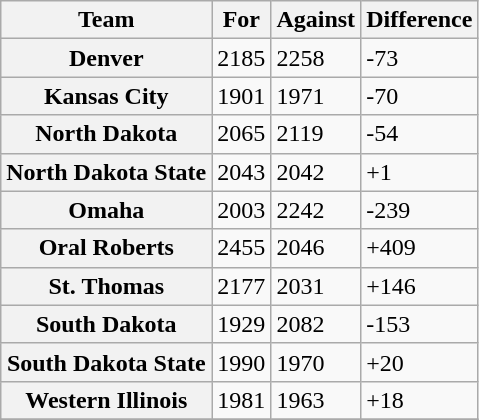<table class="wikitable sortable">
<tr>
<th scope="col">Team</th>
<th scope="col">For</th>
<th scope="col">Against</th>
<th scope="col">Difference</th>
</tr>
<tr>
<th style=>Denver</th>
<td>2185</td>
<td>2258</td>
<td>-73</td>
</tr>
<tr>
<th style=>Kansas City</th>
<td>1901</td>
<td>1971</td>
<td>-70</td>
</tr>
<tr>
<th style=>North Dakota</th>
<td>2065</td>
<td>2119</td>
<td>-54</td>
</tr>
<tr>
<th style=>North Dakota State</th>
<td>2043</td>
<td>2042</td>
<td>+1</td>
</tr>
<tr>
<th style=>Omaha</th>
<td>2003</td>
<td>2242</td>
<td>-239</td>
</tr>
<tr>
<th style=>Oral Roberts</th>
<td>2455</td>
<td>2046</td>
<td>+409</td>
</tr>
<tr>
<th style=>St. Thomas</th>
<td>2177</td>
<td>2031</td>
<td>+146</td>
</tr>
<tr>
<th style=>South Dakota</th>
<td>1929</td>
<td>2082</td>
<td>-153</td>
</tr>
<tr>
<th style=>South Dakota State</th>
<td>1990</td>
<td>1970</td>
<td>+20</td>
</tr>
<tr>
<th style=>Western Illinois</th>
<td>1981</td>
<td>1963</td>
<td>+18</td>
</tr>
<tr>
</tr>
</table>
